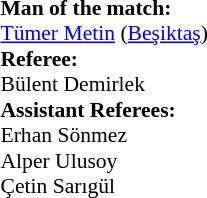<table width=100% style="font-size: 90%">
<tr>
<td><br><strong>Man of the match:</strong>
<br> <a href='#'>Tümer Metin</a> (<a href='#'>Beşiktaş</a>)
<br><strong>Referee:</strong>
<br>  Bülent Demirlek
<br> <strong>Assistant Referees:</strong>
<br> Erhan Sönmez
<br> Alper Ulusoy
<br> Çetin Sarıgül</td>
</tr>
</table>
